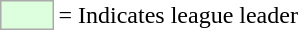<table>
<tr>
<td style="background:#DDFFDD; border:1px solid #aaa; width:2em;"></td>
<td>= Indicates league leader</td>
</tr>
</table>
